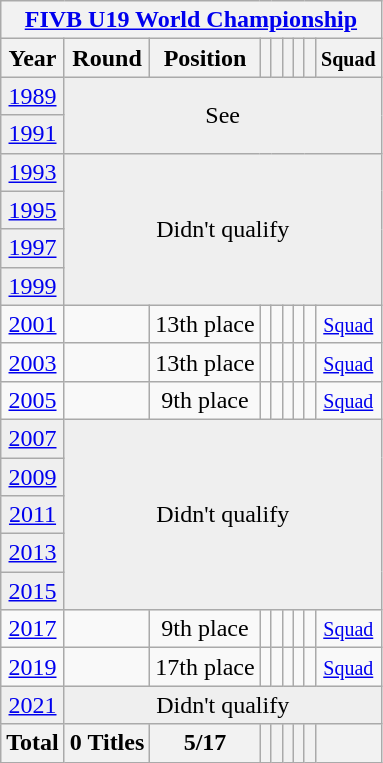<table class="wikitable" style="text-align: center;">
<tr>
<th colspan=9><a href='#'>FIVB U19 World Championship</a></th>
</tr>
<tr>
<th>Year</th>
<th>Round</th>
<th>Position</th>
<th></th>
<th></th>
<th></th>
<th></th>
<th></th>
<th><small>Squad</small></th>
</tr>
<tr bgcolor="efefef">
<td> <a href='#'>1989</a></td>
<td colspan="8" rowspan=2>See </td>
</tr>
<tr bgcolor="efefef">
<td> <a href='#'>1991</a></td>
</tr>
<tr bgcolor="efefef">
<td> <a href='#'>1993</a></td>
<td colspan="8" rowspan=4>Didn't qualify</td>
</tr>
<tr bgcolor="efefef">
<td> <a href='#'>1995</a></td>
</tr>
<tr bgcolor="efefef">
<td> <a href='#'>1997</a></td>
</tr>
<tr bgcolor="efefef">
<td> <a href='#'>1999</a></td>
</tr>
<tr bgcolor=>
<td> <a href='#'>2001</a></td>
<td></td>
<td>13th place</td>
<td></td>
<td></td>
<td></td>
<td></td>
<td></td>
<td><small><a href='#'>Squad</a></small></td>
</tr>
<tr bgcolor=>
<td> <a href='#'>2003</a></td>
<td></td>
<td>13th place</td>
<td></td>
<td></td>
<td></td>
<td></td>
<td></td>
<td><small><a href='#'>Squad</a></small></td>
</tr>
<tr>
<td> <a href='#'>2005</a></td>
<td></td>
<td>9th place</td>
<td></td>
<td></td>
<td></td>
<td></td>
<td></td>
<td><small><a href='#'>Squad</a></small></td>
</tr>
<tr bgcolor="efefef">
<td> <a href='#'>2007</a></td>
<td colspan="8" rowspan=5>Didn't qualify</td>
</tr>
<tr bgcolor="efefef">
<td> <a href='#'>2009</a></td>
</tr>
<tr bgcolor="efefef">
<td> <a href='#'>2011</a></td>
</tr>
<tr bgcolor="efefef">
<td> <a href='#'>2013</a></td>
</tr>
<tr bgcolor="efefef">
<td> <a href='#'>2015</a></td>
</tr>
<tr bgcolor=>
<td> <a href='#'>2017</a></td>
<td></td>
<td>9th place</td>
<td></td>
<td></td>
<td></td>
<td></td>
<td></td>
<td><small><a href='#'>Squad</a></small></td>
</tr>
<tr bgcolor=>
<td> <a href='#'>2019</a></td>
<td></td>
<td>17th place</td>
<td></td>
<td></td>
<td></td>
<td></td>
<td></td>
<td><small><a href='#'>Squad</a></small></td>
</tr>
<tr bgcolor="efefef">
<td> <a href='#'>2021</a></td>
<td colspan="8" rowspan=1>Didn't qualify</td>
</tr>
<tr>
<th>Total</th>
<th>0 Titles</th>
<th>5/17</th>
<th></th>
<th></th>
<th></th>
<th></th>
<th></th>
<th></th>
</tr>
</table>
